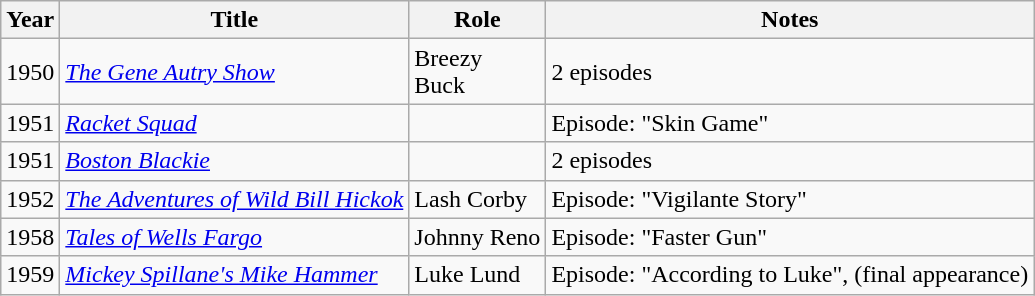<table class="wikitable sortable">
<tr>
<th>Year</th>
<th>Title</th>
<th>Role</th>
<th class="unsortable">Notes</th>
</tr>
<tr>
<td>1950</td>
<td><em><a href='#'>The Gene Autry Show</a></em></td>
<td>Breezy<br>Buck</td>
<td>2 episodes</td>
</tr>
<tr>
<td>1951</td>
<td><em><a href='#'>Racket Squad</a></em></td>
<td></td>
<td>Episode: "Skin Game"</td>
</tr>
<tr>
<td>1951</td>
<td><em><a href='#'>Boston Blackie</a></em></td>
<td></td>
<td>2 episodes</td>
</tr>
<tr>
<td>1952</td>
<td><em><a href='#'>The Adventures of Wild Bill Hickok</a></em></td>
<td>Lash Corby</td>
<td>Episode: "Vigilante Story"</td>
</tr>
<tr>
<td>1958</td>
<td><em><a href='#'>Tales of Wells Fargo</a></em></td>
<td>Johnny Reno</td>
<td>Episode: "Faster Gun"</td>
</tr>
<tr>
<td>1959</td>
<td><em><a href='#'>Mickey Spillane's Mike Hammer</a></em></td>
<td>Luke Lund</td>
<td>Episode: "According to Luke", (final appearance)</td>
</tr>
</table>
